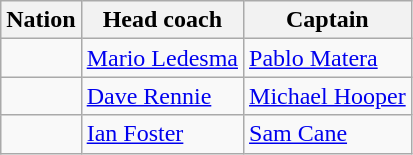<table class="wikitable">
<tr>
<th>Nation</th>
<th>Head coach</th>
<th>Captain</th>
</tr>
<tr>
<td></td>
<td> <a href='#'>Mario Ledesma</a></td>
<td><a href='#'>Pablo Matera</a></td>
</tr>
<tr>
<td></td>
<td> <a href='#'>Dave Rennie</a></td>
<td><a href='#'>Michael Hooper</a></td>
</tr>
<tr>
<td></td>
<td> <a href='#'>Ian Foster</a></td>
<td><a href='#'>Sam Cane</a></td>
</tr>
</table>
